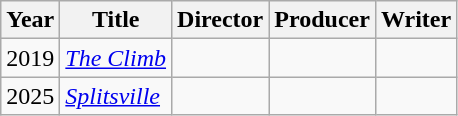<table class="wikitable">
<tr>
<th>Year</th>
<th>Title</th>
<th>Director</th>
<th>Producer</th>
<th>Writer</th>
</tr>
<tr>
<td>2019</td>
<td><em><a href='#'>The Climb</a></em></td>
<td></td>
<td></td>
<td></td>
</tr>
<tr>
<td>2025</td>
<td><em><a href='#'>Splitsville</a></em></td>
<td></td>
<td></td>
<td></td>
</tr>
</table>
